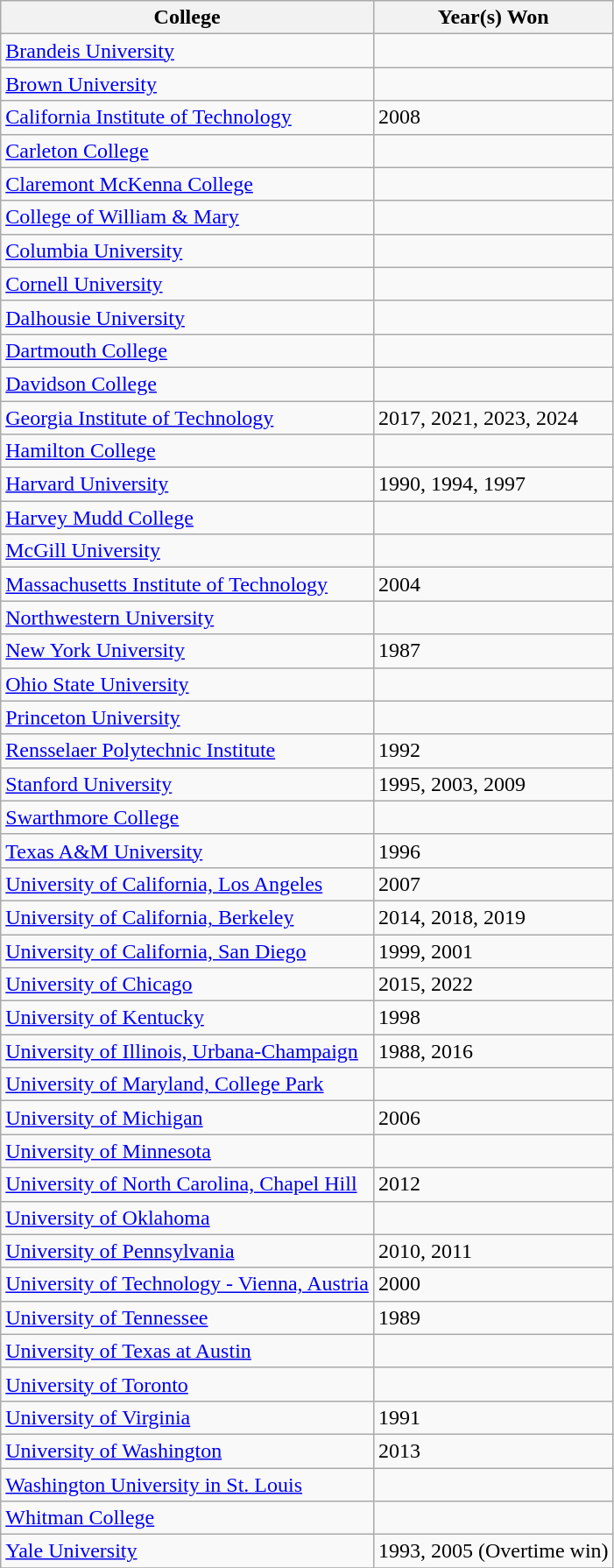<table class="wikitable sortable">
<tr>
<th>College</th>
<th>Year(s) Won</th>
</tr>
<tr>
<td><a href='#'>Brandeis University</a></td>
<td></td>
</tr>
<tr>
<td><a href='#'>Brown University</a></td>
<td></td>
</tr>
<tr>
<td><a href='#'>California Institute of Technology</a></td>
<td>2008</td>
</tr>
<tr>
<td><a href='#'>Carleton College</a></td>
<td></td>
</tr>
<tr>
<td><a href='#'>Claremont McKenna College</a></td>
<td></td>
</tr>
<tr>
<td><a href='#'>College of William & Mary</a></td>
<td></td>
</tr>
<tr>
<td><a href='#'>Columbia University</a></td>
<td></td>
</tr>
<tr>
<td><a href='#'>Cornell University</a></td>
<td></td>
</tr>
<tr>
<td><a href='#'>Dalhousie University</a></td>
<td></td>
</tr>
<tr>
<td><a href='#'>Dartmouth College</a></td>
<td></td>
</tr>
<tr>
<td><a href='#'>Davidson College</a></td>
<td></td>
</tr>
<tr>
<td><a href='#'>Georgia Institute of Technology</a></td>
<td>2017, 2021, 2023, 2024</td>
</tr>
<tr>
<td><a href='#'>Hamilton College</a></td>
<td></td>
</tr>
<tr>
<td><a href='#'>Harvard University</a></td>
<td>1990, 1994, 1997</td>
</tr>
<tr>
<td><a href='#'>Harvey Mudd College</a></td>
<td></td>
</tr>
<tr>
<td><a href='#'>McGill University</a></td>
<td></td>
</tr>
<tr>
<td><a href='#'>Massachusetts Institute of Technology</a></td>
<td>2004</td>
</tr>
<tr>
<td><a href='#'>Northwestern University</a></td>
<td></td>
</tr>
<tr>
<td><a href='#'>New York University</a></td>
<td>1987</td>
</tr>
<tr>
<td><a href='#'>Ohio State University</a></td>
<td></td>
</tr>
<tr>
<td><a href='#'>Princeton University</a></td>
<td></td>
</tr>
<tr>
<td><a href='#'>Rensselaer Polytechnic Institute</a></td>
<td>1992</td>
</tr>
<tr>
<td><a href='#'>Stanford University</a></td>
<td>1995, 2003, 2009</td>
</tr>
<tr>
<td><a href='#'>Swarthmore College</a></td>
<td></td>
</tr>
<tr>
<td><a href='#'>Texas A&M University</a></td>
<td>1996</td>
</tr>
<tr>
<td><a href='#'>University of California, Los Angeles</a></td>
<td>2007</td>
</tr>
<tr>
<td><a href='#'>University of California, Berkeley</a></td>
<td>2014, 2018, 2019</td>
</tr>
<tr>
<td><a href='#'>University of California, San Diego</a></td>
<td>1999, 2001</td>
</tr>
<tr>
<td><a href='#'>University of Chicago</a></td>
<td>2015, 2022</td>
</tr>
<tr>
<td><a href='#'>University of Kentucky</a></td>
<td>1998</td>
</tr>
<tr>
<td><a href='#'>University of Illinois, Urbana-Champaign</a></td>
<td>1988, 2016</td>
</tr>
<tr>
<td><a href='#'>University of Maryland, College Park</a></td>
<td></td>
</tr>
<tr>
<td><a href='#'>University of Michigan</a></td>
<td>2006</td>
</tr>
<tr>
<td><a href='#'>University of Minnesota</a></td>
<td></td>
</tr>
<tr>
<td><a href='#'>University of North Carolina, Chapel Hill</a></td>
<td>2012</td>
</tr>
<tr>
<td><a href='#'>University of Oklahoma</a></td>
<td></td>
</tr>
<tr>
<td><a href='#'>University of Pennsylvania</a></td>
<td>2010, 2011</td>
</tr>
<tr>
<td><a href='#'>University of Technology - Vienna, Austria</a></td>
<td>2000</td>
</tr>
<tr>
<td><a href='#'>University of Tennessee</a></td>
<td>1989</td>
</tr>
<tr>
<td><a href='#'>University of Texas at Austin</a></td>
<td></td>
</tr>
<tr>
<td><a href='#'>University of Toronto</a></td>
<td></td>
</tr>
<tr>
<td><a href='#'>University of Virginia</a></td>
<td>1991</td>
</tr>
<tr>
<td><a href='#'>University of Washington</a></td>
<td>2013</td>
</tr>
<tr>
<td><a href='#'>Washington University in St. Louis</a></td>
<td></td>
</tr>
<tr>
<td><a href='#'>Whitman College</a></td>
<td></td>
</tr>
<tr>
<td><a href='#'>Yale University</a></td>
<td>1993, 2005 (Overtime win)</td>
</tr>
<tr>
</tr>
</table>
